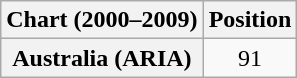<table class="wikitable plainrowheaders" style="text-align:center">
<tr>
<th scope="col">Chart (2000–2009)</th>
<th scope="col">Position</th>
</tr>
<tr>
<th scope="row">Australia (ARIA)</th>
<td>91</td>
</tr>
</table>
